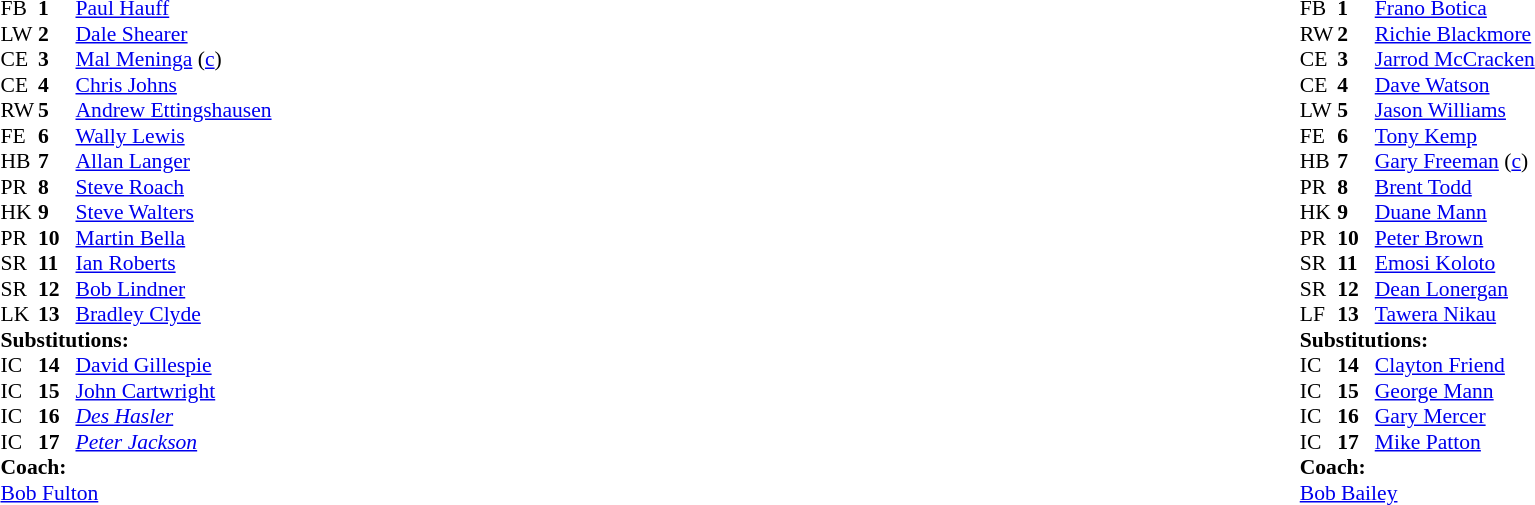<table width="100%">
<tr>
<td valign="top" width="50%"><br><table style="font-size: 90%" cellspacing="0" cellpadding="0">
<tr>
<th width="25"></th>
<th width="25"></th>
</tr>
<tr>
<td>FB</td>
<td><strong>1</strong></td>
<td><a href='#'>Paul Hauff</a></td>
</tr>
<tr>
<td>LW</td>
<td><strong>2</strong></td>
<td><a href='#'>Dale Shearer</a></td>
</tr>
<tr>
<td>CE</td>
<td><strong>3</strong></td>
<td><a href='#'>Mal Meninga</a> (<a href='#'>c</a>)</td>
</tr>
<tr>
<td>CE</td>
<td><strong>4</strong></td>
<td><a href='#'>Chris Johns</a></td>
</tr>
<tr>
<td>RW</td>
<td><strong>5</strong></td>
<td><a href='#'>Andrew Ettingshausen</a></td>
</tr>
<tr>
<td>FE</td>
<td><strong>6</strong></td>
<td><a href='#'>Wally Lewis</a></td>
</tr>
<tr>
<td>HB</td>
<td><strong>7</strong></td>
<td><a href='#'>Allan Langer</a></td>
</tr>
<tr>
<td>PR</td>
<td><strong>8</strong></td>
<td><a href='#'>Steve Roach</a></td>
</tr>
<tr>
<td>HK</td>
<td><strong>9</strong></td>
<td><a href='#'>Steve Walters</a></td>
</tr>
<tr>
<td>PR</td>
<td><strong>10</strong></td>
<td><a href='#'>Martin Bella</a></td>
</tr>
<tr>
<td>SR</td>
<td><strong>11</strong></td>
<td><a href='#'>Ian Roberts</a></td>
</tr>
<tr>
<td>SR</td>
<td><strong>12</strong></td>
<td><a href='#'>Bob Lindner</a></td>
</tr>
<tr>
<td>LK</td>
<td><strong>13</strong></td>
<td><a href='#'>Bradley Clyde</a></td>
</tr>
<tr>
<td colspan=3><strong>Substitutions:</strong></td>
</tr>
<tr>
<td>IC</td>
<td><strong>14</strong></td>
<td><a href='#'>David Gillespie</a></td>
</tr>
<tr>
<td>IC</td>
<td><strong>15</strong></td>
<td><a href='#'>John Cartwright</a></td>
</tr>
<tr>
<td>IC</td>
<td><strong>16</strong></td>
<td><em><a href='#'>Des Hasler</a></em></td>
</tr>
<tr>
<td>IC</td>
<td><strong>17</strong></td>
<td><em><a href='#'>Peter Jackson</a></em></td>
</tr>
<tr>
<td colspan=3><strong>Coach:</strong></td>
</tr>
<tr>
<td colspan="4"> <a href='#'>Bob Fulton</a></td>
</tr>
</table>
</td>
<td valign="top" width="50%"><br><table style="font-size: 90%" cellspacing="0" cellpadding="0" align="center">
<tr>
<th width="25"></th>
<th width="25"></th>
</tr>
<tr>
<td>FB</td>
<td><strong>1</strong></td>
<td><a href='#'>Frano Botica</a></td>
</tr>
<tr>
<td>RW</td>
<td><strong>2</strong></td>
<td><a href='#'>Richie Blackmore</a></td>
</tr>
<tr>
<td>CE</td>
<td><strong>3</strong></td>
<td><a href='#'>Jarrod McCracken</a></td>
</tr>
<tr>
<td>CE</td>
<td><strong>4</strong></td>
<td><a href='#'>Dave Watson</a></td>
</tr>
<tr>
<td>LW</td>
<td><strong>5</strong></td>
<td><a href='#'>Jason Williams</a></td>
</tr>
<tr>
<td>FE</td>
<td><strong>6</strong></td>
<td><a href='#'>Tony Kemp</a></td>
</tr>
<tr>
<td>HB</td>
<td><strong>7</strong></td>
<td><a href='#'>Gary Freeman</a> (<a href='#'>c</a>)</td>
</tr>
<tr>
<td>PR</td>
<td><strong>8</strong></td>
<td><a href='#'>Brent Todd</a></td>
</tr>
<tr>
<td>HK</td>
<td><strong>9</strong></td>
<td><a href='#'>Duane Mann</a></td>
</tr>
<tr>
<td>PR</td>
<td><strong>10</strong></td>
<td><a href='#'>Peter Brown</a></td>
</tr>
<tr>
<td>SR</td>
<td><strong>11</strong></td>
<td><a href='#'>Emosi Koloto</a></td>
</tr>
<tr>
<td>SR</td>
<td><strong>12</strong></td>
<td><a href='#'>Dean Lonergan</a></td>
</tr>
<tr>
<td>LF</td>
<td><strong>13</strong></td>
<td><a href='#'>Tawera Nikau</a></td>
</tr>
<tr>
<td colspan=3><strong>Substitutions:</strong></td>
</tr>
<tr>
<td>IC</td>
<td><strong>14</strong></td>
<td><a href='#'>Clayton Friend</a></td>
</tr>
<tr>
<td>IC</td>
<td><strong>15</strong></td>
<td><a href='#'>George Mann</a></td>
</tr>
<tr>
<td>IC</td>
<td><strong>16</strong></td>
<td><a href='#'>Gary Mercer</a></td>
</tr>
<tr>
<td>IC</td>
<td><strong>17</strong></td>
<td><a href='#'>Mike Patton</a></td>
</tr>
<tr>
<td colspan=3><strong>Coach:</strong></td>
</tr>
<tr>
<td colspan="4"> <a href='#'>Bob Bailey</a></td>
</tr>
</table>
</td>
</tr>
</table>
